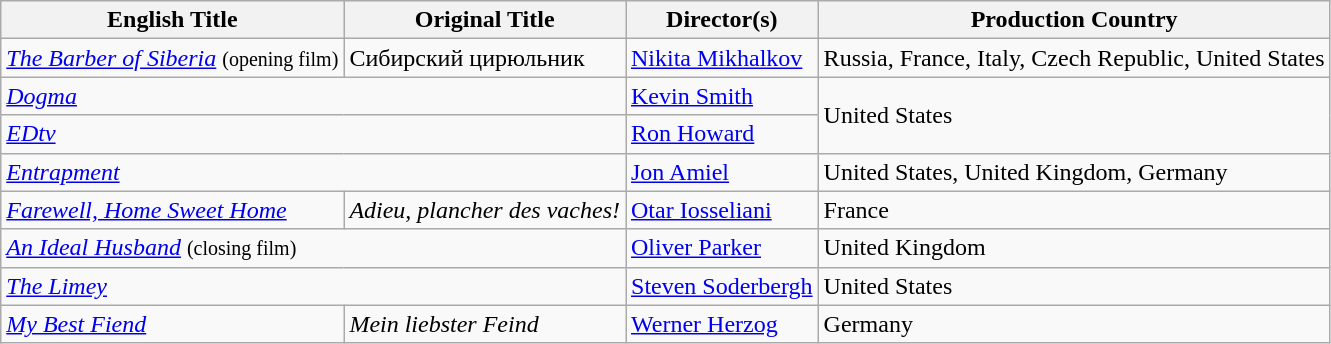<table class="wikitable">
<tr>
<th>English Title</th>
<th>Original Title</th>
<th>Director(s)</th>
<th>Production Country</th>
</tr>
<tr>
<td><em><a href='#'>The Barber of Siberia</a></em> <small>(opening film)</small></td>
<td>Сибирский цирюльник</td>
<td><a href='#'>Nikita Mikhalkov</a></td>
<td>Russia, France, Italy, Czech Republic, United States</td>
</tr>
<tr>
<td colspan="2"><em><a href='#'>Dogma</a></em></td>
<td><a href='#'>Kevin Smith</a></td>
<td rowspan="2">United States</td>
</tr>
<tr>
<td colspan="2"><em><a href='#'>EDtv</a></em></td>
<td><a href='#'>Ron Howard</a></td>
</tr>
<tr>
<td colspan="2"><em><a href='#'>Entrapment</a></em></td>
<td><a href='#'>Jon Amiel</a></td>
<td>United States, United Kingdom, Germany</td>
</tr>
<tr>
<td><em><a href='#'>Farewell, Home Sweet Home</a></em></td>
<td><em>Adieu, plancher des vaches!</em></td>
<td><a href='#'>Otar Iosseliani</a></td>
<td>France</td>
</tr>
<tr>
<td colspan="2"><em><a href='#'>An Ideal Husband</a></em> <small>(closing film)</small></td>
<td><a href='#'>Oliver Parker</a></td>
<td>United Kingdom</td>
</tr>
<tr>
<td colspan="2"><em><a href='#'>The Limey</a></em></td>
<td><a href='#'>Steven Soderbergh</a></td>
<td>United States</td>
</tr>
<tr>
<td><em><a href='#'>My Best Fiend</a></em></td>
<td><em>Mein liebster Feind</em></td>
<td><a href='#'>Werner Herzog</a></td>
<td>Germany</td>
</tr>
</table>
